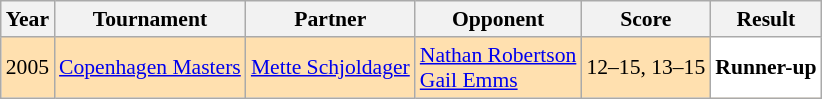<table class="sortable wikitable" style="font-size: 90%;">
<tr>
<th>Year</th>
<th>Tournament</th>
<th>Partner</th>
<th>Opponent</th>
<th>Score</th>
<th>Result</th>
</tr>
<tr style="background:#FFE0AF">
<td align="center">2005</td>
<td align="left"><a href='#'>Copenhagen Masters</a></td>
<td align="left"> <a href='#'>Mette Schjoldager</a></td>
<td align="left"> <a href='#'>Nathan Robertson</a><br> <a href='#'>Gail Emms</a></td>
<td align="left">12–15, 13–15</td>
<td style="text-align:left; background:white"> <strong>Runner-up</strong></td>
</tr>
</table>
